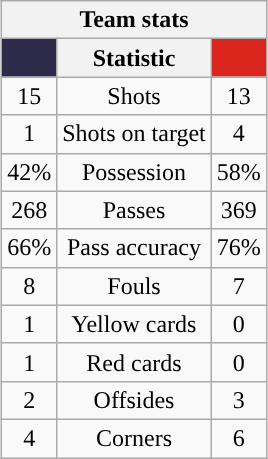<table class="wikitable" style="margin-left: auto; margin-right: auto; border: none; text-align:center;">
<tr>
<th colspan=3>Team stats</th>
</tr>
<tr>
<th style="background: #2D2A4A; color: #FFFFFF;"> <a href='#'></a></th>
<th>Statistic</th>
<th style="background: #da251d; color: #FFFFFF;"> <a href='#'></a></th>
</tr>
<tr>
<td>15</td>
<td>Shots</td>
<td>13</td>
</tr>
<tr>
<td>1</td>
<td>Shots on target</td>
<td>4</td>
</tr>
<tr>
<td>42%</td>
<td>Possession</td>
<td>58%</td>
</tr>
<tr>
<td>268</td>
<td>Passes</td>
<td>369</td>
</tr>
<tr>
<td>66%</td>
<td>Pass accuracy</td>
<td>76%</td>
</tr>
<tr>
<td>8</td>
<td>Fouls</td>
<td>7</td>
</tr>
<tr>
<td>1</td>
<td>Yellow cards</td>
<td>0</td>
</tr>
<tr>
<td>1</td>
<td>Red cards</td>
<td>0</td>
</tr>
<tr>
<td>2</td>
<td>Offsides</td>
<td>3</td>
</tr>
<tr>
<td>4</td>
<td>Corners</td>
<td>6</td>
</tr>
</table>
